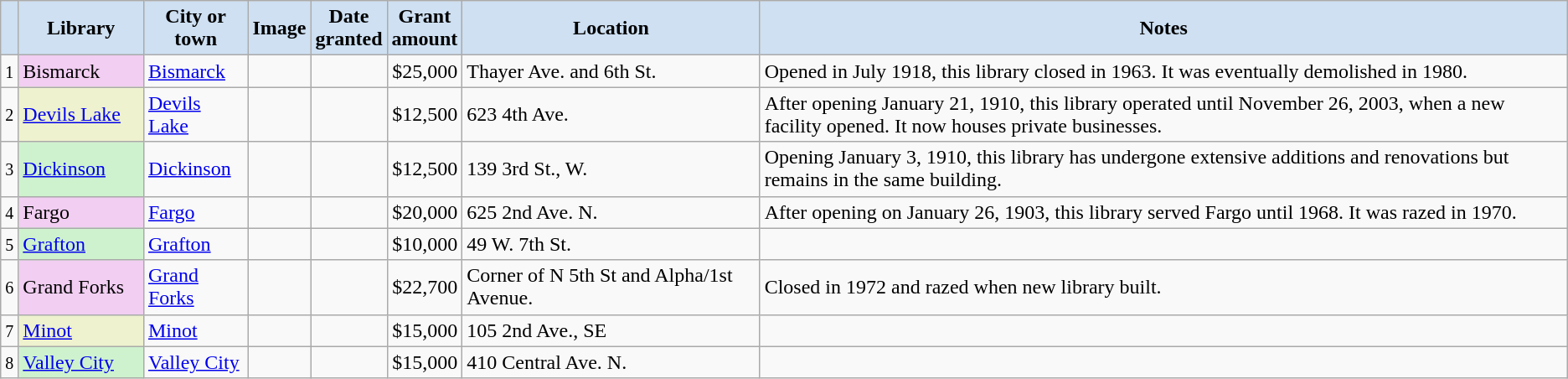<table class="wikitable sortable" align="center">
<tr>
<th style="background-color:#CEE0F2;"></th>
<th style="background-color:#CEE0F2;" width=8%>Library</th>
<th style="background-color:#CEE0F2;">City or<br>town</th>
<th style="background-color:#CEE0F2;" class="unsortable">Image</th>
<th style="background-color:#CEE0F2;">Date<br>granted</th>
<th style="background-color:#CEE0F2;">Grant<br>amount</th>
<th style="background-color:#CEE0F2;" width=19%>Location</th>
<th style="background-color:#CEE0F2;" class="unsortable">Notes</th>
</tr>
<tr ->
<td align=center><small>1</small></td>
<td style=background-color:#F2CEF2;>Bismarck</td>
<td><a href='#'>Bismarck</a></td>
<td></td>
<td></td>
<td align=right>$25,000</td>
<td>Thayer Ave. and 6th St.<br><small></small></td>
<td>Opened in July 1918, this library closed in 1963. It was eventually demolished in 1980.</td>
</tr>
<tr ->
<td><small>2</small></td>
<td style=background-color:#EEF2CE;><a href='#'>Devils Lake</a></td>
<td><a href='#'>Devils Lake</a></td>
<td></td>
<td></td>
<td align=right>$12,500</td>
<td>623 4th Ave.<br><small></small></td>
<td>After opening January 21, 1910, this library operated until November 26, 2003, when a new facility opened. It now houses private businesses.</td>
</tr>
<tr ->
<td><small>3</small></td>
<td style=background-color:#CEF2CE;><a href='#'>Dickinson</a></td>
<td><a href='#'>Dickinson</a></td>
<td></td>
<td></td>
<td align=right>$12,500</td>
<td>139 3rd St., W.<br><small></small></td>
<td>Opening January 3, 1910, this library has undergone extensive additions and renovations but remains in the same building.</td>
</tr>
<tr ->
<td align=center><small>4</small></td>
<td style=background-color:#F2CEF2;>Fargo</td>
<td><a href='#'>Fargo</a></td>
<td></td>
<td></td>
<td align=right>$20,000</td>
<td>625 2nd Ave. N.<br><small></small></td>
<td>After opening on January 26, 1903, this library served Fargo until 1968. It was razed in 1970.</td>
</tr>
<tr ->
<td align=center><small>5</small></td>
<td style=background-color:#CEF2CE;><a href='#'>Grafton</a></td>
<td><a href='#'>Grafton</a></td>
<td></td>
<td></td>
<td align=right>$10,000</td>
<td>49 W. 7th St.<br><small></small></td>
<td></td>
</tr>
<tr ->
<td align=center><small>6</small></td>
<td style=background-color:#F2CEF2;>Grand Forks</td>
<td><a href='#'>Grand Forks</a></td>
<td></td>
<td></td>
<td align=right>$22,700</td>
<td>Corner of N 5th St and Alpha/1st Avenue.</td>
<td>Closed in 1972 and razed when new library built.</td>
</tr>
<tr ->
<td><small>7</small></td>
<td style=background-color:#EEF2CE;><a href='#'>Minot</a></td>
<td><a href='#'>Minot</a></td>
<td></td>
<td></td>
<td align=right>$15,000</td>
<td>105 2nd Ave., SE<br><small></small></td>
<td></td>
</tr>
<tr ->
<td><small>8</small></td>
<td style=background-color:#CEF2CE;><a href='#'>Valley City</a></td>
<td><a href='#'>Valley City</a></td>
<td></td>
<td></td>
<td align=right>$15,000</td>
<td>410 Central Ave. N.<br><small></small></td>
<td></td>
</tr>
</table>
